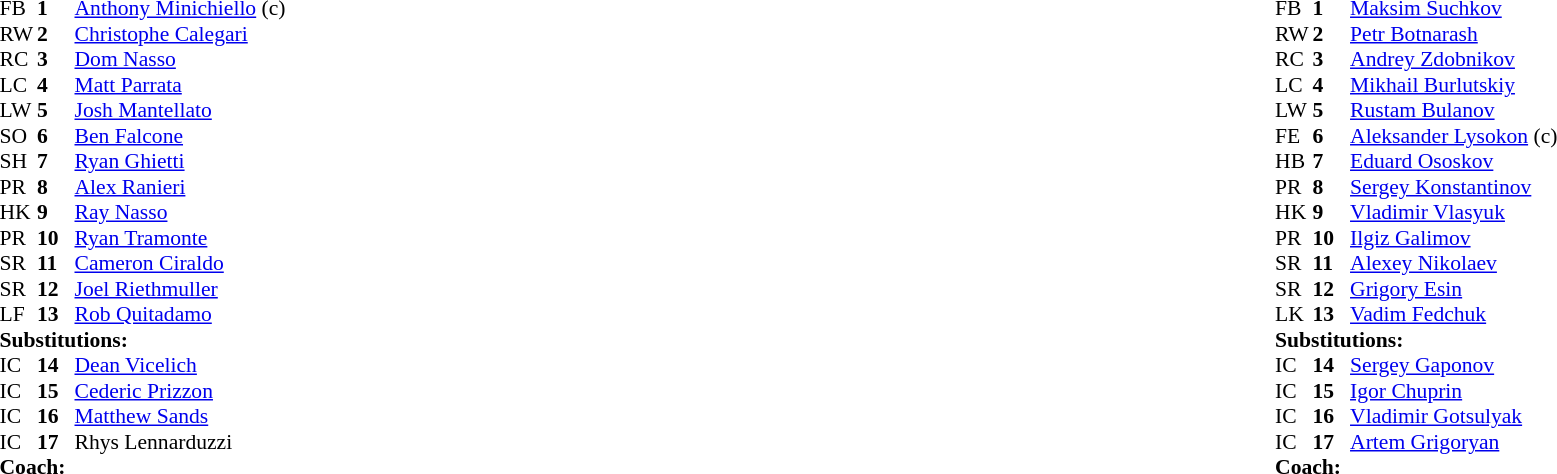<table width="100%">
<tr>
<td valign="top" width="50%"><br><table style="font-size: 90%" cellspacing="0" cellpadding="0">
<tr>
<th width="25"></th>
<th width="25"></th>
</tr>
<tr>
<td>FB</td>
<td><strong>1</strong></td>
<td><a href='#'>Anthony Minichiello</a> (c)</td>
</tr>
<tr>
<td>RW</td>
<td><strong>2</strong></td>
<td><a href='#'>Christophe Calegari</a></td>
</tr>
<tr>
<td>RC</td>
<td><strong>3</strong></td>
<td><a href='#'>Dom Nasso</a></td>
</tr>
<tr>
<td>LC</td>
<td><strong>4</strong></td>
<td><a href='#'>Matt Parrata</a></td>
</tr>
<tr>
<td>LW</td>
<td><strong>5</strong></td>
<td><a href='#'>Josh Mantellato</a></td>
</tr>
<tr>
<td>SO</td>
<td><strong>6</strong></td>
<td><a href='#'>Ben Falcone</a></td>
</tr>
<tr>
<td>SH</td>
<td><strong>7</strong></td>
<td><a href='#'>Ryan Ghietti</a></td>
</tr>
<tr>
<td>PR</td>
<td><strong>8</strong></td>
<td><a href='#'>Alex Ranieri</a></td>
</tr>
<tr>
<td>HK</td>
<td><strong>9</strong></td>
<td><a href='#'>Ray Nasso</a></td>
</tr>
<tr>
<td>PR</td>
<td><strong>10</strong></td>
<td><a href='#'>Ryan Tramonte</a></td>
</tr>
<tr>
<td>SR</td>
<td><strong>11</strong></td>
<td><a href='#'>Cameron Ciraldo</a></td>
</tr>
<tr>
<td>SR</td>
<td><strong>12</strong></td>
<td><a href='#'>Joel Riethmuller</a></td>
</tr>
<tr>
<td>LF</td>
<td><strong>13</strong></td>
<td><a href='#'>Rob Quitadamo</a></td>
</tr>
<tr>
<td colspan=3><strong>Substitutions:</strong></td>
</tr>
<tr>
<td>IC</td>
<td><strong>14</strong></td>
<td><a href='#'>Dean Vicelich</a></td>
</tr>
<tr>
<td>IC</td>
<td><strong>15</strong></td>
<td><a href='#'>Cederic Prizzon</a></td>
</tr>
<tr>
<td>IC</td>
<td><strong>16</strong></td>
<td><a href='#'>Matthew Sands</a></td>
</tr>
<tr>
<td>IC</td>
<td><strong>17</strong></td>
<td>Rhys Lennarduzzi</td>
</tr>
<tr>
<td colspan=3><strong>Coach:</strong></td>
</tr>
<tr>
<td colspan="4"></td>
</tr>
</table>
</td>
<td valign="top" width="50%"><br><table style="font-size: 90%" cellspacing="0" cellpadding="0" align="center">
<tr>
<th width="25"></th>
<th width="25"></th>
</tr>
<tr>
<td>FB</td>
<td><strong>1</strong></td>
<td><a href='#'>Maksim Suchkov</a></td>
</tr>
<tr>
<td>RW</td>
<td><strong>2</strong></td>
<td><a href='#'>Petr Botnarash</a></td>
</tr>
<tr>
<td>RC</td>
<td><strong>3</strong></td>
<td><a href='#'>Andrey Zdobnikov</a></td>
</tr>
<tr>
<td>LC</td>
<td><strong>4</strong></td>
<td><a href='#'>Mikhail Burlutskiy</a></td>
</tr>
<tr>
<td>LW</td>
<td><strong>5</strong></td>
<td><a href='#'>Rustam Bulanov</a></td>
</tr>
<tr>
<td>FE</td>
<td><strong>6</strong></td>
<td><a href='#'>Aleksander Lysokon</a> (c)</td>
</tr>
<tr>
<td>HB</td>
<td><strong>7</strong></td>
<td><a href='#'>Eduard Ososkov</a></td>
</tr>
<tr>
<td>PR</td>
<td><strong>8</strong></td>
<td><a href='#'>Sergey Konstantinov</a></td>
</tr>
<tr>
<td>HK</td>
<td><strong>9</strong></td>
<td><a href='#'>Vladimir Vlasyuk</a></td>
</tr>
<tr>
<td>PR</td>
<td><strong>10</strong></td>
<td><a href='#'>Ilgiz Galimov</a></td>
</tr>
<tr>
<td>SR</td>
<td><strong>11</strong></td>
<td><a href='#'>Alexey Nikolaev</a></td>
</tr>
<tr>
<td>SR</td>
<td><strong>12</strong></td>
<td><a href='#'>Grigory Esin</a></td>
</tr>
<tr>
<td>LK</td>
<td><strong>13</strong></td>
<td><a href='#'>Vadim Fedchuk</a></td>
</tr>
<tr>
<td colspan=3><strong>Substitutions:</strong></td>
</tr>
<tr>
<td>IC</td>
<td><strong>14</strong></td>
<td><a href='#'>Sergey Gaponov</a></td>
</tr>
<tr>
<td>IC</td>
<td><strong>15</strong></td>
<td><a href='#'>Igor Chuprin</a></td>
</tr>
<tr>
<td>IC</td>
<td><strong>16</strong></td>
<td><a href='#'>Vladimir Gotsulyak</a></td>
</tr>
<tr>
<td>IC</td>
<td><strong>17</strong></td>
<td><a href='#'>Artem Grigoryan</a></td>
</tr>
<tr>
<td colspan=3><strong>Coach:</strong></td>
</tr>
<tr>
<td colspan="4"></td>
</tr>
</table>
</td>
</tr>
</table>
